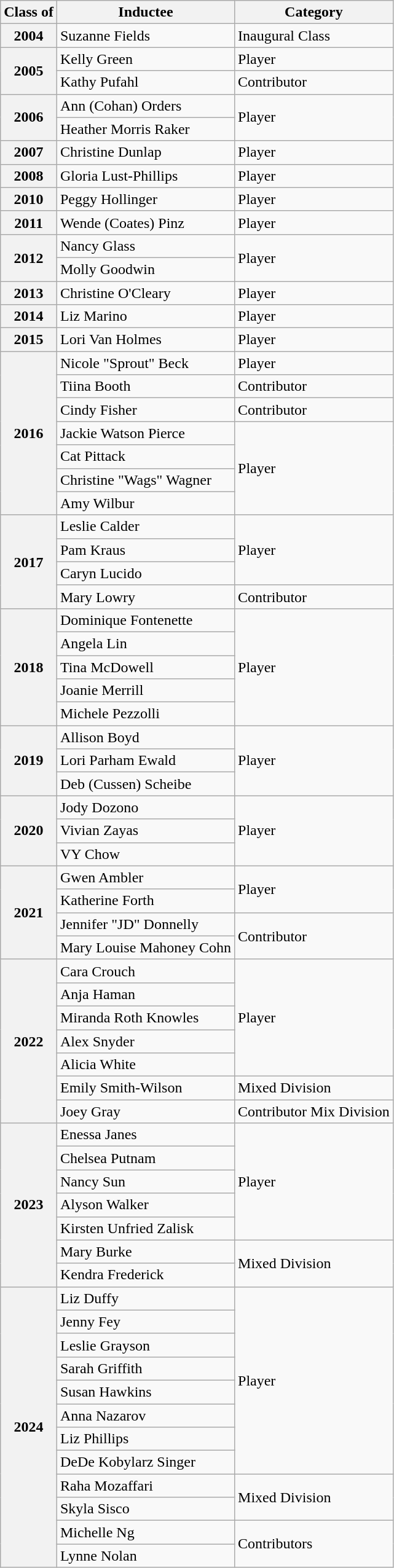<table class="wikitable sortable">
<tr>
<th>Class of</th>
<th>Inductee</th>
<th>Category</th>
</tr>
<tr>
<th>2004</th>
<td data-sort-value="Fields, Suzanne">Suzanne Fields</td>
<td>Inaugural Class</td>
</tr>
<tr>
<th rowspan="2">2005</th>
<td data-sort-value="Green, Kelly">Kelly Green</td>
<td>Player</td>
</tr>
<tr>
<td data-sort-value="Pufahl, Kathy">Kathy Pufahl</td>
<td>Contributor</td>
</tr>
<tr>
<th rowspan="2">2006</th>
<td data-sort-value="Orders, Ann">Ann (Cohan) Orders</td>
<td rowspan="2">Player</td>
</tr>
<tr>
<td data-sort-value="Raker, Heather">Heather Morris Raker</td>
</tr>
<tr>
<th>2007</th>
<td data-sort-value="Dunlap, Christine">Christine Dunlap</td>
<td>Player</td>
</tr>
<tr>
<th>2008</th>
<td data-sort-value="Lust-Phillips, Gloria">Gloria Lust-Phillips</td>
<td>Player</td>
</tr>
<tr>
<th>2010</th>
<td data-sort-value="Hollinger, Peggy">Peggy Hollinger</td>
<td>Player</td>
</tr>
<tr>
<th>2011</th>
<td data-sort-value="Pinz, Wende">Wende (Coates) Pinz</td>
<td>Player</td>
</tr>
<tr>
<th rowspan="2">2012</th>
<td data-sort-value="Glass, Nancy">Nancy Glass</td>
<td rowspan="2">Player</td>
</tr>
<tr>
<td data-sort-value="Goodwin, Molly">Molly Goodwin</td>
</tr>
<tr>
<th>2013</th>
<td data-sort-value="O'Cleary, Christine">Christine O'Cleary</td>
<td>Player</td>
</tr>
<tr>
<th>2014</th>
<td data-sort-value="Marino, Liz">Liz Marino</td>
<td>Player</td>
</tr>
<tr>
<th>2015</th>
<td data-sort-value="Van Holmes, Lori">Lori Van Holmes</td>
<td>Player</td>
</tr>
<tr>
<th rowspan="7">2016</th>
<td data-sort-value="Beck, Nicole">Nicole "Sprout" Beck</td>
<td>Player</td>
</tr>
<tr>
<td data-sort-value="Booth, Tiina">Tiina Booth</td>
<td>Contributor</td>
</tr>
<tr>
<td data-sort-value="Fisher, Cindy">Cindy Fisher</td>
<td>Contributor</td>
</tr>
<tr>
<td data-sort-value="Pierce, Jackie">Jackie Watson Pierce</td>
<td rowspan="4">Player</td>
</tr>
<tr>
<td data-sort-value="Pittack, Cat">Cat Pittack</td>
</tr>
<tr>
<td data-sort-value="Wagner, Christine">Christine "Wags" Wagner</td>
</tr>
<tr>
<td data-sort-value="Wilbur, Amy">Amy Wilbur</td>
</tr>
<tr>
<th rowspan="4">2017</th>
<td>Leslie Calder</td>
<td rowspan="3">Player</td>
</tr>
<tr>
<td>Pam Kraus</td>
</tr>
<tr>
<td>Caryn Lucido</td>
</tr>
<tr>
<td>Mary Lowry</td>
<td>Contributor</td>
</tr>
<tr>
<th rowspan="5">2018</th>
<td>Dominique Fontenette</td>
<td rowspan="5">Player</td>
</tr>
<tr>
<td>Angela Lin</td>
</tr>
<tr>
<td>Tina McDowell</td>
</tr>
<tr>
<td>Joanie Merrill</td>
</tr>
<tr>
<td>Michele Pezzolli</td>
</tr>
<tr>
<th rowspan="3">2019</th>
<td>Allison Boyd</td>
<td rowspan="3">Player</td>
</tr>
<tr>
<td>Lori Parham Ewald</td>
</tr>
<tr>
<td>Deb (Cussen) Scheibe</td>
</tr>
<tr>
<th rowspan="3">2020</th>
<td>Jody Dozono</td>
<td rowspan="3">Player</td>
</tr>
<tr>
<td>Vivian Zayas</td>
</tr>
<tr>
<td>VY Chow</td>
</tr>
<tr>
<th rowspan="4">2021</th>
<td>Gwen Ambler</td>
<td rowspan="2">Player</td>
</tr>
<tr>
<td>Katherine Forth</td>
</tr>
<tr>
<td>Jennifer "JD" Donnelly</td>
<td rowspan="2">Contributor</td>
</tr>
<tr>
<td>Mary Louise Mahoney Cohn</td>
</tr>
<tr>
<th rowspan="7">2022</th>
<td>Cara Crouch</td>
<td rowspan="5">Player</td>
</tr>
<tr>
<td>Anja Haman</td>
</tr>
<tr>
<td>Miranda Roth Knowles</td>
</tr>
<tr>
<td>Alex Snyder</td>
</tr>
<tr>
<td>Alicia White</td>
</tr>
<tr>
<td>Emily Smith-Wilson</td>
<td>Mixed Division</td>
</tr>
<tr>
<td>Joey Gray</td>
<td>Contributor Mix Division</td>
</tr>
<tr>
<th rowspan="7">2023</th>
<td>Enessa Janes</td>
<td rowspan="5">Player</td>
</tr>
<tr>
<td>Chelsea Putnam</td>
</tr>
<tr>
<td>Nancy Sun</td>
</tr>
<tr>
<td>Alyson Walker</td>
</tr>
<tr>
<td>Kirsten Unfried Zalisk</td>
</tr>
<tr>
<td>Mary Burke</td>
<td rowspan="2">Mixed Division</td>
</tr>
<tr>
<td>Kendra Frederick</td>
</tr>
<tr>
<th rowspan="12">2024</th>
<td>Liz Duffy</td>
<td rowspan="8">Player</td>
</tr>
<tr>
<td>Jenny Fey</td>
</tr>
<tr>
<td>Leslie Grayson</td>
</tr>
<tr>
<td>Sarah Griffith</td>
</tr>
<tr>
<td>Susan Hawkins</td>
</tr>
<tr>
<td>Anna Nazarov</td>
</tr>
<tr>
<td>Liz Phillips</td>
</tr>
<tr>
<td>DeDe Kobylarz Singer</td>
</tr>
<tr>
<td>Raha Mozaffari</td>
<td rowspan="2">Mixed Division</td>
</tr>
<tr>
<td>Skyla Sisco</td>
</tr>
<tr>
<td>Michelle Ng</td>
<td rowspan="2">Contributors</td>
</tr>
<tr>
<td>Lynne Nolan</td>
</tr>
</table>
